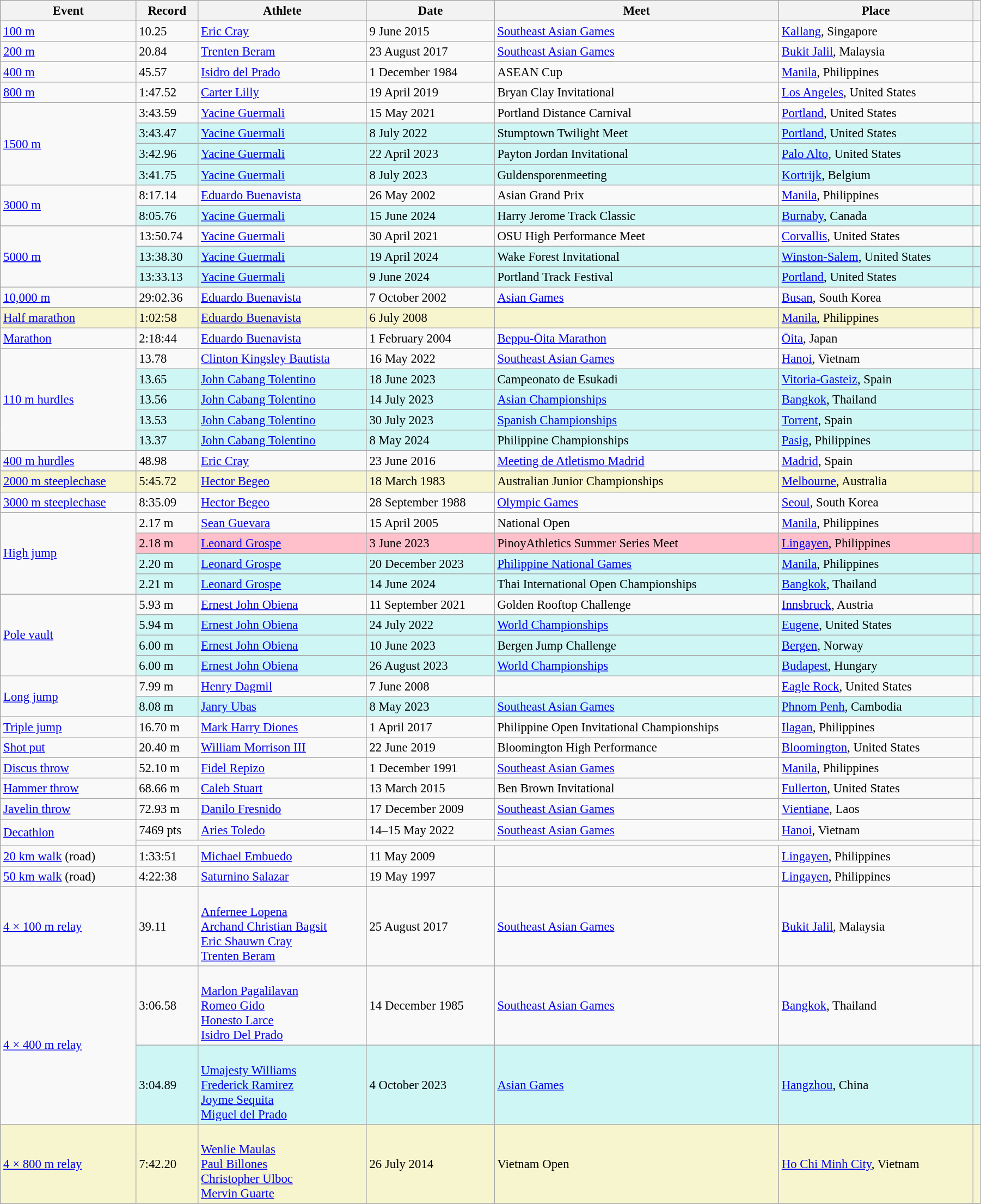<table class="wikitable" style="font-size:95%; width: 95%;">
<tr>
<th>Event</th>
<th>Record</th>
<th>Athlete</th>
<th>Date</th>
<th>Meet</th>
<th>Place</th>
<th></th>
</tr>
<tr>
<td><a href='#'>100 m</a></td>
<td>10.25 </td>
<td><a href='#'>Eric Cray</a></td>
<td>9 June 2015</td>
<td><a href='#'>Southeast Asian Games</a></td>
<td><a href='#'>Kallang</a>, Singapore</td>
<td></td>
</tr>
<tr>
<td><a href='#'>200 m</a></td>
<td>20.84 </td>
<td><a href='#'>Trenten Beram</a></td>
<td>23 August 2017</td>
<td><a href='#'>Southeast Asian Games</a></td>
<td><a href='#'>Bukit Jalil</a>, Malaysia</td>
<td></td>
</tr>
<tr>
<td><a href='#'>400 m</a></td>
<td>45.57</td>
<td><a href='#'>Isidro del Prado</a></td>
<td>1 December 1984</td>
<td>ASEAN Cup</td>
<td><a href='#'>Manila</a>, Philippines</td>
<td></td>
</tr>
<tr>
<td><a href='#'>800 m</a></td>
<td>1:47.52</td>
<td><a href='#'>Carter Lilly</a></td>
<td>19 April 2019</td>
<td>Bryan Clay Invitational</td>
<td><a href='#'>Los Angeles</a>, United States</td>
<td></td>
</tr>
<tr>
<td rowspan=4><a href='#'>1500 m</a></td>
<td>3:43.59</td>
<td><a href='#'>Yacine Guermali</a></td>
<td>15 May 2021</td>
<td>Portland Distance Carnival</td>
<td><a href='#'>Portland</a>, United States</td>
<td></td>
</tr>
<tr bgcolor=#CEF6F5>
<td>3:43.47</td>
<td><a href='#'>Yacine Guermali</a></td>
<td>8 July 2022</td>
<td>Stumptown Twilight Meet</td>
<td><a href='#'>Portland</a>, United States</td>
<td></td>
</tr>
<tr bgcolor=#CEF6F5>
<td>3:42.96</td>
<td><a href='#'>Yacine Guermali</a></td>
<td>22 April 2023</td>
<td>Payton Jordan Invitational</td>
<td><a href='#'>Palo Alto</a>, United States</td>
<td></td>
</tr>
<tr bgcolor=#CEF6F5>
<td>3:41.75</td>
<td><a href='#'>Yacine Guermali</a></td>
<td>8 July 2023</td>
<td>Guldensporenmeeting</td>
<td><a href='#'>Kortrijk</a>, Belgium</td>
<td></td>
</tr>
<tr>
<td rowspan=2><a href='#'>3000 m</a></td>
<td>8:17.14</td>
<td><a href='#'>Eduardo Buenavista</a></td>
<td>26 May 2002</td>
<td>Asian Grand Prix</td>
<td><a href='#'>Manila</a>, Philippines</td>
<td></td>
</tr>
<tr bgcolor=#CEF6F5>
<td>8:05.76</td>
<td><a href='#'>Yacine Guermali</a></td>
<td>15 June 2024</td>
<td>Harry Jerome Track Classic</td>
<td><a href='#'>Burnaby</a>, Canada</td>
<td></td>
</tr>
<tr>
<td rowspan=3><a href='#'>5000 m</a></td>
<td>13:50.74</td>
<td><a href='#'>Yacine Guermali</a></td>
<td>30 April 2021 </td>
<td>OSU High Performance Meet</td>
<td><a href='#'>Corvallis</a>, United States</td>
<td></td>
</tr>
<tr bgcolor=#CEF6F5>
<td>13:38.30</td>
<td><a href='#'>Yacine Guermali</a></td>
<td>19 April 2024</td>
<td>Wake Forest Invitational</td>
<td><a href='#'>Winston-Salem</a>, United States</td>
<td></td>
</tr>
<tr bgcolor=#CEF6F5>
<td>13:33.13</td>
<td><a href='#'>Yacine Guermali</a></td>
<td>9 June 2024</td>
<td>Portland Track Festival</td>
<td><a href='#'>Portland</a>, United States</td>
<td></td>
</tr>
<tr>
<td><a href='#'>10,000 m</a></td>
<td>29:02.36</td>
<td><a href='#'>Eduardo Buenavista</a></td>
<td>7 October 2002</td>
<td><a href='#'>Asian Games</a></td>
<td><a href='#'>Busan</a>, South Korea</td>
<td></td>
</tr>
<tr style="background:#f6F5CE;">
<td><a href='#'>Half marathon</a></td>
<td>1:02:58</td>
<td><a href='#'>Eduardo Buenavista</a></td>
<td>6 July 2008</td>
<td></td>
<td><a href='#'>Manila</a>, Philippines</td>
<td></td>
</tr>
<tr>
<td><a href='#'>Marathon</a></td>
<td>2:18:44</td>
<td><a href='#'>Eduardo Buenavista</a></td>
<td>1 February 2004</td>
<td><a href='#'>Beppu-Ōita Marathon</a></td>
<td><a href='#'>Ōita</a>, Japan</td>
<td></td>
</tr>
<tr>
<td rowspan=5><a href='#'>110 m hurdles</a></td>
<td>13.78 </td>
<td><a href='#'>Clinton Kingsley Bautista</a></td>
<td>16 May 2022</td>
<td><a href='#'>Southeast Asian Games</a></td>
<td><a href='#'>Hanoi</a>, Vietnam</td>
<td></td>
</tr>
<tr bgcolor=#CEF6F5>
<td>13.65 </td>
<td><a href='#'>John Cabang Tolentino</a></td>
<td>18 June 2023</td>
<td>Campeonato de Esukadi</td>
<td><a href='#'>Vitoria-Gasteiz</a>, Spain</td>
<td></td>
</tr>
<tr bgcolor=#CEF6F5>
<td>13.56 </td>
<td><a href='#'>John Cabang Tolentino</a></td>
<td>14 July 2023</td>
<td><a href='#'>Asian Championships</a></td>
<td><a href='#'>Bangkok</a>, Thailand</td>
<td></td>
</tr>
<tr bgcolor=#CEF6F5>
<td>13.53 </td>
<td><a href='#'>John Cabang Tolentino</a></td>
<td>30 July 2023</td>
<td><a href='#'>Spanish Championships</a></td>
<td><a href='#'>Torrent</a>, Spain</td>
<td></td>
</tr>
<tr bgcolor=#CEF6F5>
<td>13.37 </td>
<td><a href='#'>John Cabang Tolentino</a></td>
<td>8 May 2024</td>
<td>Philippine Championships</td>
<td><a href='#'>Pasig</a>, Philippines</td>
<td></td>
</tr>
<tr>
<td><a href='#'>400 m hurdles</a></td>
<td>48.98</td>
<td><a href='#'>Eric Cray</a></td>
<td>23 June 2016</td>
<td><a href='#'>Meeting de Atletismo Madrid</a></td>
<td><a href='#'>Madrid</a>, Spain</td>
<td></td>
</tr>
<tr style="background:#f6F5CE;">
<td><a href='#'>2000 m steeplechase</a></td>
<td>5:45.72</td>
<td><a href='#'>Hector Begeo</a></td>
<td>18 March 1983</td>
<td>Australian Junior Championships</td>
<td><a href='#'>Melbourne</a>, Australia</td>
<td></td>
</tr>
<tr>
<td><a href='#'>3000 m steeplechase</a></td>
<td>8:35.09</td>
<td><a href='#'>Hector Begeo</a></td>
<td>28 September 1988</td>
<td><a href='#'>Olympic Games</a></td>
<td><a href='#'>Seoul</a>, South Korea</td>
<td></td>
</tr>
<tr>
<td rowspan=4><a href='#'>High jump</a></td>
<td>2.17 m</td>
<td><a href='#'>Sean Guevara</a></td>
<td>15 April 2005</td>
<td>National Open</td>
<td><a href='#'>Manila</a>, Philippines</td>
<td></td>
</tr>
<tr style="background:pink">
<td>2.18 m</td>
<td><a href='#'>Leonard Grospe</a></td>
<td>3 June 2023</td>
<td>PinoyAthletics Summer Series Meet</td>
<td><a href='#'>Lingayen</a>, Philippines</td>
<td></td>
</tr>
<tr bgcolor="#CEF6F5">
<td>2.20 m</td>
<td><a href='#'>Leonard Grospe</a></td>
<td>20 December 2023</td>
<td><a href='#'>Philippine National Games</a></td>
<td><a href='#'>Manila</a>, Philippines</td>
<td></td>
</tr>
<tr bgcolor=#CEF6F5>
<td>2.21 m</td>
<td><a href='#'>Leonard Grospe</a></td>
<td>14 June 2024</td>
<td>Thai International Open Championships</td>
<td><a href='#'>Bangkok</a>, Thailand</td>
<td></td>
</tr>
<tr>
<td rowspan=4><a href='#'>Pole vault</a></td>
<td>5.93 m</td>
<td><a href='#'>Ernest John Obiena</a></td>
<td>11 September 2021</td>
<td>Golden Rooftop Challenge</td>
<td><a href='#'>Innsbruck</a>, Austria</td>
<td></td>
</tr>
<tr bgcolor=#CEF6F5>
<td>5.94 m</td>
<td><a href='#'>Ernest John Obiena</a></td>
<td>24 July 2022</td>
<td><a href='#'>World Championships</a></td>
<td><a href='#'>Eugene</a>, United States</td>
<td></td>
</tr>
<tr bgcolor="#CEF6F5">
<td>6.00 m</td>
<td><a href='#'>Ernest John Obiena</a></td>
<td>10 June 2023</td>
<td>Bergen Jump Challenge</td>
<td><a href='#'>Bergen</a>, Norway</td>
<td></td>
</tr>
<tr bgcolor="#CEF6F5">
<td>6.00 m</td>
<td><a href='#'>Ernest John Obiena</a></td>
<td>26 August 2023</td>
<td><a href='#'>World Championships</a></td>
<td><a href='#'>Budapest</a>, Hungary</td>
<td></td>
</tr>
<tr>
<td rowspan=2><a href='#'>Long jump</a></td>
<td>7.99 m </td>
<td><a href='#'>Henry Dagmil</a></td>
<td>7 June 2008</td>
<td></td>
<td><a href='#'>Eagle Rock</a>, United States</td>
<td></td>
</tr>
<tr bgcolor=#CEF6F5>
<td>8.08 m </td>
<td><a href='#'>Janry Ubas</a></td>
<td>8 May 2023</td>
<td><a href='#'>Southeast Asian Games</a></td>
<td><a href='#'>Phnom Penh</a>, Cambodia</td>
<td></td>
</tr>
<tr>
<td><a href='#'>Triple jump</a></td>
<td>16.70 m </td>
<td><a href='#'>Mark Harry Diones</a></td>
<td>1 April 2017</td>
<td>Philippine Open Invitational Championships</td>
<td><a href='#'>Ilagan</a>, Philippines</td>
<td></td>
</tr>
<tr>
<td><a href='#'>Shot put</a></td>
<td>20.40 m</td>
<td><a href='#'>William Morrison III</a></td>
<td>22 June 2019</td>
<td>Bloomington High Performance</td>
<td><a href='#'>Bloomington</a>, United States</td>
<td></td>
</tr>
<tr>
<td><a href='#'>Discus throw</a></td>
<td>52.10 m</td>
<td><a href='#'>Fidel Repizo</a></td>
<td>1 December 1991</td>
<td><a href='#'>Southeast Asian Games</a></td>
<td><a href='#'>Manila</a>, Philippines</td>
<td></td>
</tr>
<tr>
<td><a href='#'>Hammer throw</a></td>
<td>68.66 m</td>
<td><a href='#'>Caleb Stuart</a></td>
<td>13 March 2015</td>
<td>Ben Brown Invitational</td>
<td><a href='#'>Fullerton</a>, United States</td>
<td></td>
</tr>
<tr>
<td><a href='#'>Javelin throw</a></td>
<td>72.93 m</td>
<td><a href='#'>Danilo Fresnido</a></td>
<td>17 December 2009</td>
<td><a href='#'>Southeast Asian Games</a></td>
<td><a href='#'>Vientiane</a>, Laos</td>
<td></td>
</tr>
<tr>
<td rowspan=2><a href='#'>Decathlon</a></td>
<td>7469 pts </td>
<td><a href='#'>Aries Toledo</a></td>
<td>14–15 May 2022</td>
<td><a href='#'>Southeast Asian Games</a></td>
<td><a href='#'>Hanoi</a>, Vietnam</td>
<td></td>
</tr>
<tr>
<td colspan=5></td>
<td></td>
</tr>
<tr>
<td><a href='#'>20 km walk</a> (road)</td>
<td>1:33:51</td>
<td><a href='#'>Michael Embuedo</a></td>
<td>11 May 2009</td>
<td></td>
<td><a href='#'>Lingayen</a>, Philippines</td>
<td></td>
</tr>
<tr>
<td><a href='#'>50 km walk</a> (road)</td>
<td>4:22:38</td>
<td><a href='#'>Saturnino Salazar</a></td>
<td>19 May 1997</td>
<td></td>
<td><a href='#'>Lingayen</a>, Philippines</td>
<td></td>
</tr>
<tr>
<td><a href='#'>4 × 100 m relay</a></td>
<td>39.11</td>
<td><br><a href='#'>Anfernee Lopena</a><br><a href='#'>Archand Christian Bagsit</a><br><a href='#'>Eric Shauwn Cray</a><br><a href='#'>Trenten Beram</a></td>
<td>25 August 2017</td>
<td><a href='#'>Southeast Asian Games</a></td>
<td><a href='#'>Bukit Jalil</a>, Malaysia</td>
<td></td>
</tr>
<tr>
<td rowspan=2><a href='#'>4 × 400 m relay</a></td>
<td>3:06.58</td>
<td><br><a href='#'>Marlon Pagalilavan</a><br><a href='#'>Romeo Gido</a><br><a href='#'>Honesto Larce</a><br><a href='#'>Isidro Del Prado</a></td>
<td>14 December 1985</td>
<td><a href='#'>Southeast Asian Games</a></td>
<td><a href='#'>Bangkok</a>, Thailand</td>
<td></td>
</tr>
<tr bgcolor="#CEF6F5">
<td>3:04.89</td>
<td><br><a href='#'>Umajesty Williams</a><br><a href='#'>Frederick Ramirez</a><br><a href='#'>Joyme Sequita</a><br><a href='#'>Miguel del Prado</a></td>
<td>4 October 2023</td>
<td><a href='#'>Asian Games</a></td>
<td><a href='#'>Hangzhou</a>, China</td>
<td></td>
</tr>
<tr style="background:#f6F5CE;">
<td><a href='#'>4 × 800 m relay</a></td>
<td>7:42.20</td>
<td><br><a href='#'>Wenlie Maulas</a><br><a href='#'>Paul Billones</a><br><a href='#'>Christopher Ulboc</a><br><a href='#'>Mervin Guarte</a></td>
<td>26 July 2014</td>
<td>Vietnam Open</td>
<td><a href='#'>Ho Chi Minh City</a>, Vietnam</td>
<td></td>
</tr>
</table>
